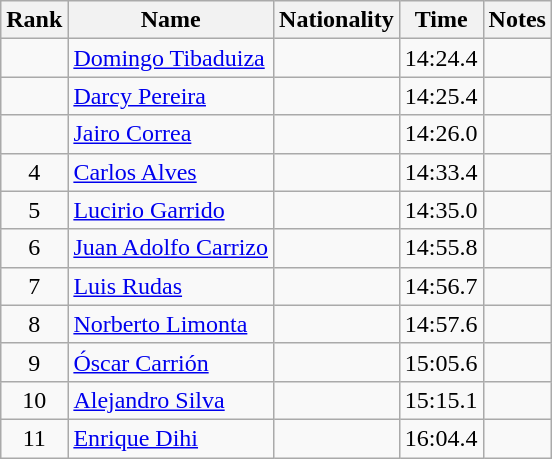<table class="wikitable sortable" style="text-align:center">
<tr>
<th>Rank</th>
<th>Name</th>
<th>Nationality</th>
<th>Time</th>
<th>Notes</th>
</tr>
<tr>
<td></td>
<td align=left><a href='#'>Domingo Tibaduiza</a></td>
<td align=left></td>
<td>14:24.4</td>
<td></td>
</tr>
<tr>
<td></td>
<td align=left><a href='#'>Darcy Pereira</a></td>
<td align=left></td>
<td>14:25.4</td>
<td></td>
</tr>
<tr>
<td></td>
<td align=left><a href='#'>Jairo Correa</a></td>
<td align=left></td>
<td>14:26.0</td>
<td></td>
</tr>
<tr>
<td>4</td>
<td align=left><a href='#'>Carlos Alves</a></td>
<td align=left></td>
<td>14:33.4</td>
<td></td>
</tr>
<tr>
<td>5</td>
<td align=left><a href='#'>Lucirio Garrido</a></td>
<td align=left></td>
<td>14:35.0</td>
<td></td>
</tr>
<tr>
<td>6</td>
<td align=left><a href='#'>Juan Adolfo Carrizo</a></td>
<td align=left></td>
<td>14:55.8</td>
<td></td>
</tr>
<tr>
<td>7</td>
<td align=left><a href='#'>Luis Rudas</a></td>
<td align=left></td>
<td>14:56.7</td>
<td></td>
</tr>
<tr>
<td>8</td>
<td align=left><a href='#'>Norberto Limonta</a></td>
<td align=left></td>
<td>14:57.6</td>
<td></td>
</tr>
<tr>
<td>9</td>
<td align=left><a href='#'>Óscar Carrión</a></td>
<td align=left></td>
<td>15:05.6</td>
<td></td>
</tr>
<tr>
<td>10</td>
<td align=left><a href='#'>Alejandro Silva</a></td>
<td align=left></td>
<td>15:15.1</td>
<td></td>
</tr>
<tr>
<td>11</td>
<td align=left><a href='#'>Enrique Dihi</a></td>
<td align=left></td>
<td>16:04.4</td>
<td></td>
</tr>
</table>
